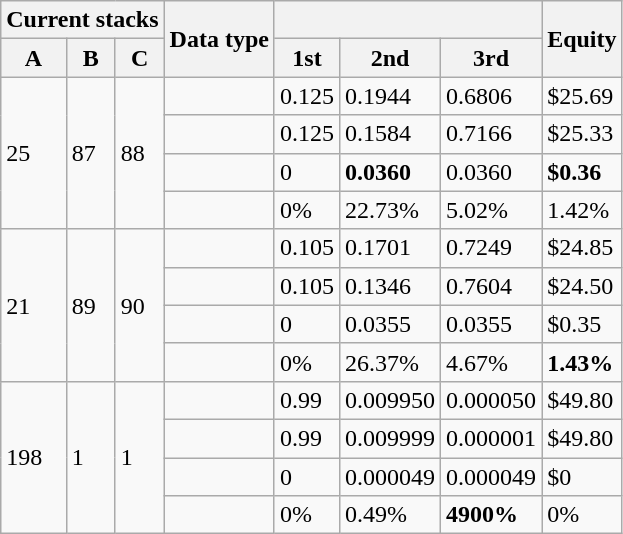<table class="wikitable">
<tr>
<th colspan=3>Current stacks</th>
<th rowspan=2>Data type</th>
<th colspan=3></th>
<th rowspan=2>Equity</th>
</tr>
<tr>
<th>A</th>
<th>B</th>
<th>C</th>
<th>1st</th>
<th>2nd</th>
<th>3rd</th>
</tr>
<tr>
<td rowspan=4>25</td>
<td rowspan=4>87</td>
<td rowspan=4>88</td>
<td></td>
<td>0.125</td>
<td>0.1944</td>
<td>0.6806</td>
<td>$25.69</td>
</tr>
<tr>
<td></td>
<td>0.125</td>
<td>0.1584</td>
<td>0.7166</td>
<td>$25.33</td>
</tr>
<tr>
<td></td>
<td>0</td>
<td><strong>0.0360</strong></td>
<td>0.0360</td>
<td><strong>$0.36</strong></td>
</tr>
<tr>
<td></td>
<td>0%</td>
<td>22.73%</td>
<td>5.02%</td>
<td>1.42%</td>
</tr>
<tr>
<td rowspan=4>21</td>
<td rowspan=4>89</td>
<td rowspan=4>90</td>
<td></td>
<td>0.105</td>
<td>0.1701</td>
<td>0.7249</td>
<td>$24.85</td>
</tr>
<tr>
<td></td>
<td>0.105</td>
<td>0.1346</td>
<td>0.7604</td>
<td>$24.50</td>
</tr>
<tr>
<td></td>
<td>0</td>
<td>0.0355</td>
<td>0.0355</td>
<td>$0.35</td>
</tr>
<tr>
<td></td>
<td>0%</td>
<td>26.37%</td>
<td>4.67%</td>
<td><strong>1.43%</strong></td>
</tr>
<tr>
<td rowspan=4>198</td>
<td rowspan=4>1</td>
<td rowspan=4>1</td>
<td></td>
<td>0.99</td>
<td>0.009950</td>
<td>0.000050</td>
<td>$49.80</td>
</tr>
<tr>
<td></td>
<td>0.99</td>
<td>0.009999</td>
<td>0.000001</td>
<td>$49.80</td>
</tr>
<tr>
<td></td>
<td>0</td>
<td>0.000049</td>
<td>0.000049</td>
<td>$0</td>
</tr>
<tr>
<td></td>
<td>0%</td>
<td>0.49%</td>
<td><strong>4900%</strong></td>
<td>0%</td>
</tr>
</table>
